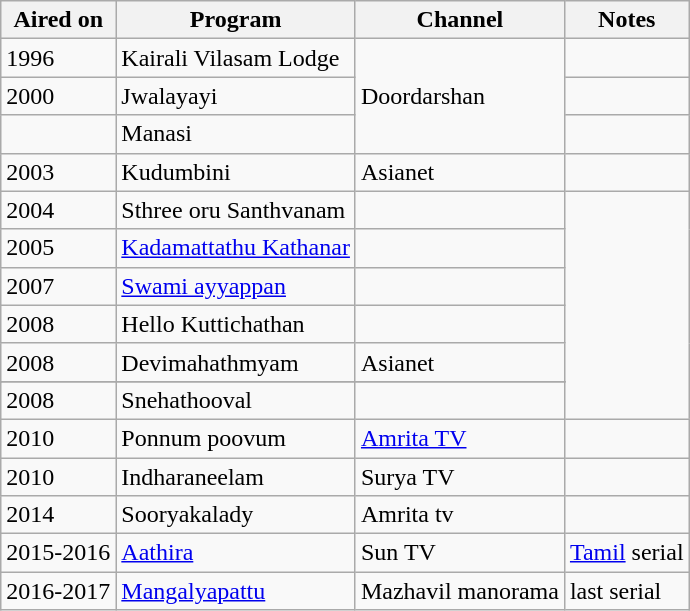<table class="wikitable sortable">
<tr>
<th>Aired on</th>
<th>Program</th>
<th>Channel</th>
<th>Notes</th>
</tr>
<tr>
<td>1996</td>
<td>Kairali Vilasam Lodge</td>
<td rowspan=3>Doordarshan</td>
<td></td>
</tr>
<tr>
<td>2000</td>
<td>Jwalayayi</td>
<td></td>
</tr>
<tr>
<td></td>
<td>Manasi</td>
<td></td>
</tr>
<tr>
<td>2003</td>
<td>Kudumbini</td>
<td rowspan=>Asianet</td>
<td></td>
</tr>
<tr>
<td>2004</td>
<td>Sthree oru Santhvanam</td>
<td></td>
</tr>
<tr>
<td>2005</td>
<td><a href='#'>Kadamattathu Kathanar</a></td>
<td></td>
</tr>
<tr>
<td>2007</td>
<td><a href='#'>Swami ayyappan</a></td>
<td></td>
</tr>
<tr>
<td>2008</td>
<td>Hello Kuttichathan</td>
<td></td>
</tr>
<tr>
<td>2008</td>
<td>Devimahathmyam</td>
<td>Asianet</td>
</tr>
<tr>
</tr>
<tr>
<td>2008</td>
<td>Snehathooval</td>
<td></td>
</tr>
<tr>
<td>2010</td>
<td>Ponnum poovum</td>
<td><a href='#'>Amrita TV</a></td>
<td></td>
</tr>
<tr>
<td>2010</td>
<td>Indharaneelam</td>
<td>Surya TV</td>
</tr>
<tr>
<td>2014</td>
<td>Sooryakalady</td>
<td>Amrita tv</td>
<td></td>
</tr>
<tr>
<td>2015-2016</td>
<td><a href='#'>Aathira</a></td>
<td>Sun TV</td>
<td><a href='#'>Tamil</a> serial</td>
</tr>
<tr>
<td>2016-2017</td>
<td><a href='#'>Mangalyapattu</a></td>
<td>Mazhavil manorama</td>
<td>last serial</td>
</tr>
</table>
